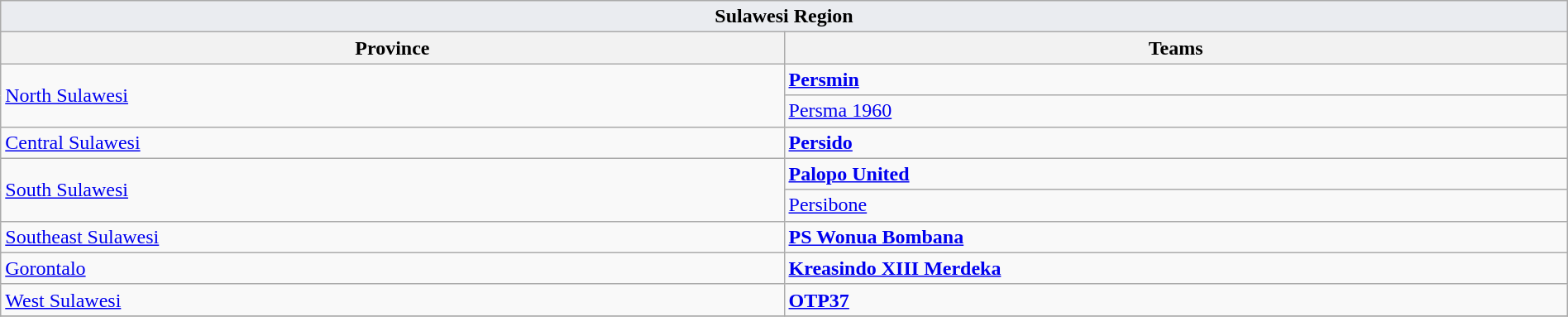<table class="wikitable sortable" style="width:100%;">
<tr>
<th colspan=2 style="background-color:#eaecf0;text-align:center;"><strong>Sulawesi Region</strong></th>
</tr>
<tr>
<th style="width:50%;">Province</th>
<th style="width:50%;">Teams</th>
</tr>
<tr>
<td rowspan=2> <a href='#'>North Sulawesi</a></td>
<td><strong><a href='#'>Persmin</a></strong></td>
</tr>
<tr>
<td><a href='#'>Persma 1960</a></td>
</tr>
<tr>
<td> <a href='#'>Central Sulawesi</a></td>
<td><strong><a href='#'>Persido</a></strong></td>
</tr>
<tr>
<td rowspan=2> <a href='#'>South Sulawesi</a></td>
<td><strong><a href='#'>Palopo United</a></strong></td>
</tr>
<tr>
<td><a href='#'>Persibone</a></td>
</tr>
<tr>
<td> <a href='#'>Southeast Sulawesi</a></td>
<td><strong><a href='#'>PS Wonua Bombana</a></strong></td>
</tr>
<tr>
<td> <a href='#'>Gorontalo</a></td>
<td><strong><a href='#'>Kreasindo XIII Merdeka</a></strong></td>
</tr>
<tr>
<td> <a href='#'>West Sulawesi</a></td>
<td><strong><a href='#'>OTP37</a></strong></td>
</tr>
<tr>
</tr>
</table>
